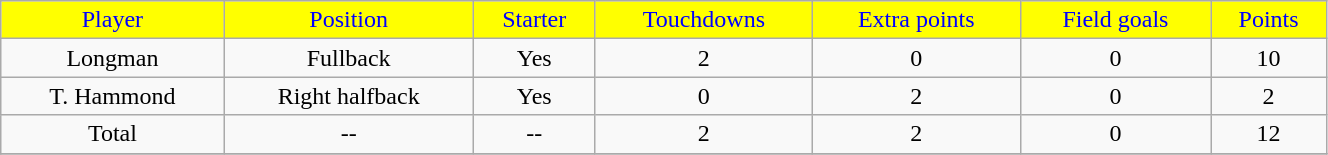<table class="wikitable" width="70%">
<tr align="center"  style="background:yellow;color:blue;">
<td>Player</td>
<td>Position</td>
<td>Starter</td>
<td>Touchdowns</td>
<td>Extra points</td>
<td>Field goals</td>
<td>Points</td>
</tr>
<tr align="center" bgcolor="">
<td>Longman</td>
<td>Fullback</td>
<td>Yes</td>
<td>2</td>
<td>0</td>
<td>0</td>
<td>10</td>
</tr>
<tr align="center" bgcolor="">
<td>T. Hammond</td>
<td>Right halfback</td>
<td>Yes</td>
<td>0</td>
<td>2</td>
<td>0</td>
<td>2</td>
</tr>
<tr align="center" bgcolor="">
<td>Total</td>
<td>--</td>
<td>--</td>
<td>2</td>
<td>2</td>
<td>0</td>
<td>12</td>
</tr>
<tr align="center" bgcolor="">
</tr>
</table>
